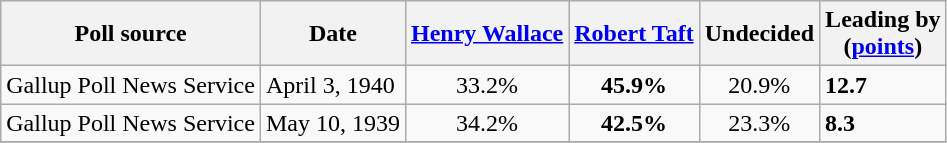<table class="wikitable sortable collapsible collapsed">
<tr>
<th>Poll source</th>
<th>Date</th>
<th><a href='#'>Henry Wallace</a><br><small></small></th>
<th><a href='#'>Robert Taft</a><br><small></small></th>
<th>Undecided</th>
<th>Leading by<br>(<a href='#'>points</a>)</th>
</tr>
<tr>
<td>Gallup Poll News Service</td>
<td>April 3, 1940</td>
<td align="center">33.2%</td>
<td align="center" ><strong>45.9%</strong></td>
<td align="center">20.9%</td>
<td><strong>12.7</strong></td>
</tr>
<tr>
<td>Gallup Poll News Service</td>
<td>May 10, 1939</td>
<td align="center">34.2%</td>
<td align="center" ><strong>42.5%</strong></td>
<td align="center">23.3%</td>
<td><strong>8.3</strong></td>
</tr>
<tr>
</tr>
</table>
